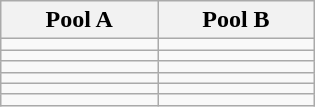<table class="wikitable">
<tr>
<th width=25%>Pool A</th>
<th width=25%>Pool B</th>
</tr>
<tr>
<td></td>
<td></td>
</tr>
<tr>
<td></td>
<td></td>
</tr>
<tr>
<td></td>
<td></td>
</tr>
<tr>
<td></td>
<td></td>
</tr>
<tr>
<td></td>
<td></td>
</tr>
<tr>
<td></td>
<td></td>
</tr>
</table>
